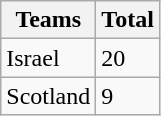<table class="wikitable">
<tr>
<th>Teams</th>
<th>Total</th>
</tr>
<tr>
<td>Israel</td>
<td>20</td>
</tr>
<tr>
<td>Scotland</td>
<td>9</td>
</tr>
</table>
